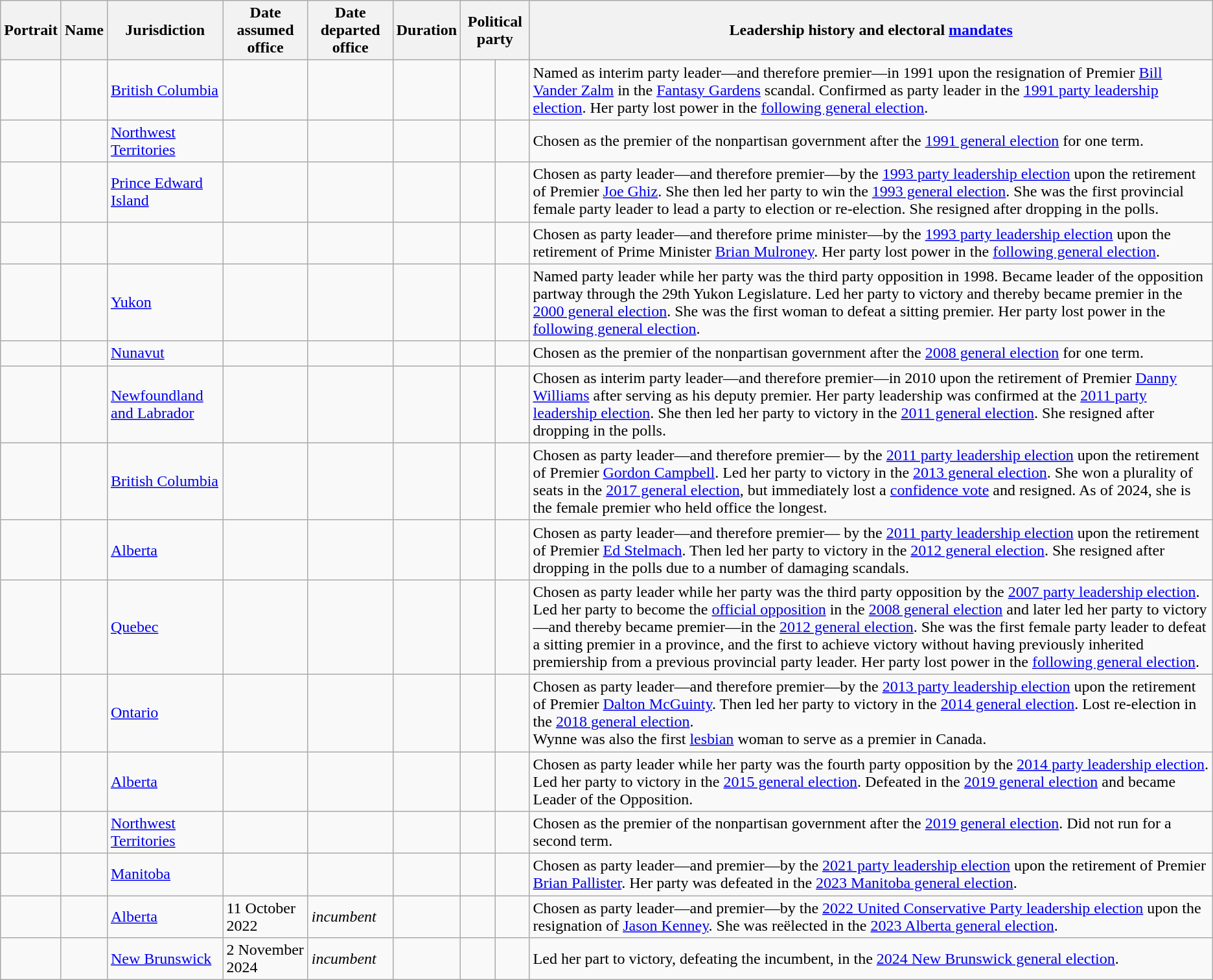<table class="wikitable sortable">
<tr>
<th class="unsortable">Portrait</th>
<th>Name</th>
<th>Jurisdiction</th>
<th>Date assumed office</th>
<th>Date departed office</th>
<th>Duration</th>
<th colspan="2">Political party</th>
<th class="unsortable">Leadership history and electoral <a href='#'>mandates</a></th>
</tr>
<tr>
<td></td>
<td></td>
<td><a href='#'>British Columbia</a></td>
<td></td>
<td></td>
<td></td>
<td></td>
<td></td>
<td>Named as interim party leader—and therefore premier—in 1991 upon the resignation of Premier <a href='#'>Bill Vander Zalm</a> in the <a href='#'>Fantasy Gardens</a> scandal. Confirmed as party leader in the <a href='#'>1991 party leadership election</a>. Her party lost power in the <a href='#'>following general election</a>.</td>
</tr>
<tr>
<td></td>
<td></td>
<td><a href='#'>Northwest Territories</a></td>
<td></td>
<td></td>
<td></td>
<td></td>
<td></td>
<td>Chosen as the premier of the nonpartisan government after the <a href='#'>1991 general election</a> for one term.</td>
</tr>
<tr>
<td></td>
<td></td>
<td><a href='#'>Prince Edward Island</a></td>
<td></td>
<td></td>
<td></td>
<td></td>
<td></td>
<td>Chosen as party leader—and therefore premier—by the <a href='#'>1993 party leadership election</a> upon the retirement of Premier <a href='#'>Joe Ghiz</a>. She then led her party to win the <a href='#'>1993 general election</a>. She was the first provincial female party leader to lead a party to election or re-election. She resigned after dropping in the polls.</td>
</tr>
<tr>
<td></td>
<td></td>
<td></td>
<td></td>
<td></td>
<td></td>
<td></td>
<td></td>
<td>Chosen as party leader—and therefore prime minister—by the <a href='#'>1993 party leadership election</a> upon the retirement of Prime Minister <a href='#'>Brian Mulroney</a>. Her party lost power in the <a href='#'>following general election</a>.</td>
</tr>
<tr>
<td></td>
<td></td>
<td><a href='#'>Yukon</a></td>
<td></td>
<td></td>
<td></td>
<td></td>
<td></td>
<td>Named party leader while her party was the third party opposition in 1998. Became leader of the opposition partway through the 29th Yukon Legislature. Led her party to victory and thereby became premier in the <a href='#'>2000 general election</a>. She was the first woman to defeat a sitting premier. Her party lost power in the <a href='#'>following general election</a>.</td>
</tr>
<tr>
<td></td>
<td></td>
<td><a href='#'>Nunavut</a></td>
<td></td>
<td></td>
<td></td>
<td></td>
<td></td>
<td>Chosen as the premier of the nonpartisan government after the <a href='#'>2008 general election</a> for one term.</td>
</tr>
<tr>
<td></td>
<td></td>
<td><a href='#'>Newfoundland and Labrador</a></td>
<td></td>
<td></td>
<td></td>
<td></td>
<td></td>
<td>Chosen as interim party leader—and therefore premier—in 2010 upon the retirement of Premier <a href='#'>Danny Williams</a> after serving as his deputy premier. Her party leadership was confirmed at the <a href='#'>2011 party leadership election</a>. She then led her party to victory in the <a href='#'>2011 general election</a>. She resigned after dropping in the polls.</td>
</tr>
<tr>
<td></td>
<td></td>
<td><a href='#'>British Columbia</a></td>
<td></td>
<td></td>
<td></td>
<td></td>
<td></td>
<td>Chosen as party leader—and therefore premier— by the <a href='#'>2011 party leadership election</a> upon the retirement of Premier <a href='#'>Gordon Campbell</a>. Led her party to victory in the <a href='#'>2013 general election</a>. She won a plurality of seats in the <a href='#'>2017 general election</a>, but immediately lost a <a href='#'>confidence vote</a> and resigned. As of 2024, she is the female premier who held office the longest.</td>
</tr>
<tr>
<td></td>
<td></td>
<td><a href='#'>Alberta</a></td>
<td></td>
<td></td>
<td></td>
<td></td>
<td></td>
<td>Chosen as party leader—and therefore premier— by the <a href='#'>2011 party leadership election</a> upon the retirement of Premier <a href='#'>Ed Stelmach</a>. Then led her party to victory in the <a href='#'>2012 general election</a>. She resigned after dropping in the polls due to a number of damaging scandals.</td>
</tr>
<tr>
<td></td>
<td></td>
<td><a href='#'>Quebec</a></td>
<td></td>
<td></td>
<td></td>
<td></td>
<td></td>
<td>Chosen as party leader while her party was the third party opposition by the <a href='#'>2007 party leadership election</a>. Led her party to become the <a href='#'>official opposition</a> in the <a href='#'>2008 general election</a> and later led her party to victory—and thereby became premier—in the <a href='#'>2012 general election</a>. She was the first female party leader to defeat a sitting premier in a province, and the first to achieve victory without having previously inherited premiership from a previous provincial party leader. Her party lost power in the <a href='#'>following general election</a>.</td>
</tr>
<tr>
<td></td>
<td></td>
<td><a href='#'>Ontario</a></td>
<td></td>
<td></td>
<td></td>
<td></td>
<td></td>
<td>Chosen as party leader—and therefore premier—by the <a href='#'>2013 party leadership election</a> upon the retirement of Premier <a href='#'>Dalton McGuinty</a>. Then led her party to victory in the <a href='#'>2014 general election</a>. Lost re-election in the <a href='#'>2018 general election</a>.<br>Wynne was also the first <a href='#'>lesbian</a> woman to serve as a premier in Canada.</td>
</tr>
<tr>
<td></td>
<td></td>
<td><a href='#'>Alberta</a></td>
<td></td>
<td></td>
<td></td>
<td></td>
<td></td>
<td>Chosen as party leader while her party was the fourth party opposition by the <a href='#'>2014 party leadership election</a>. Led her party to victory in the <a href='#'>2015 general election</a>. Defeated in the <a href='#'>2019 general election</a> and became Leader of the Opposition.</td>
</tr>
<tr>
<td></td>
<td></td>
<td><a href='#'>Northwest Territories</a></td>
<td></td>
<td></td>
<td></td>
<td></td>
<td></td>
<td>Chosen as the premier of the nonpartisan government after the <a href='#'>2019 general election</a>. Did not run for a second term.</td>
</tr>
<tr>
<td></td>
<td></td>
<td><a href='#'>Manitoba</a></td>
<td></td>
<td></td>
<td></td>
<td></td>
<td></td>
<td>Chosen as party leader—and premier—by the <a href='#'>2021 party leadership election</a> upon the retirement of Premier <a href='#'>Brian Pallister</a>. Her party was defeated in the <a href='#'>2023 Manitoba general election</a>.</td>
</tr>
<tr>
<td></td>
<td></td>
<td><a href='#'>Alberta</a></td>
<td>11 October 2022</td>
<td><em>incumbent</em></td>
<td></td>
<td></td>
<td></td>
<td>Chosen as party leader—and premier—by the <a href='#'>2022 United Conservative Party leadership election</a> upon the resignation of <a href='#'>Jason Kenney</a>. She was reëlected in the <a href='#'>2023 Alberta general election</a>.</td>
</tr>
<tr>
<td></td>
<td></td>
<td><a href='#'>New Brunswick</a></td>
<td>2 November 2024</td>
<td><em>incumbent</em></td>
<td></td>
<td></td>
<td></td>
<td>Led her part to victory, defeating the incumbent, in the <a href='#'>2024 New Brunswick general election</a>.</td>
</tr>
</table>
